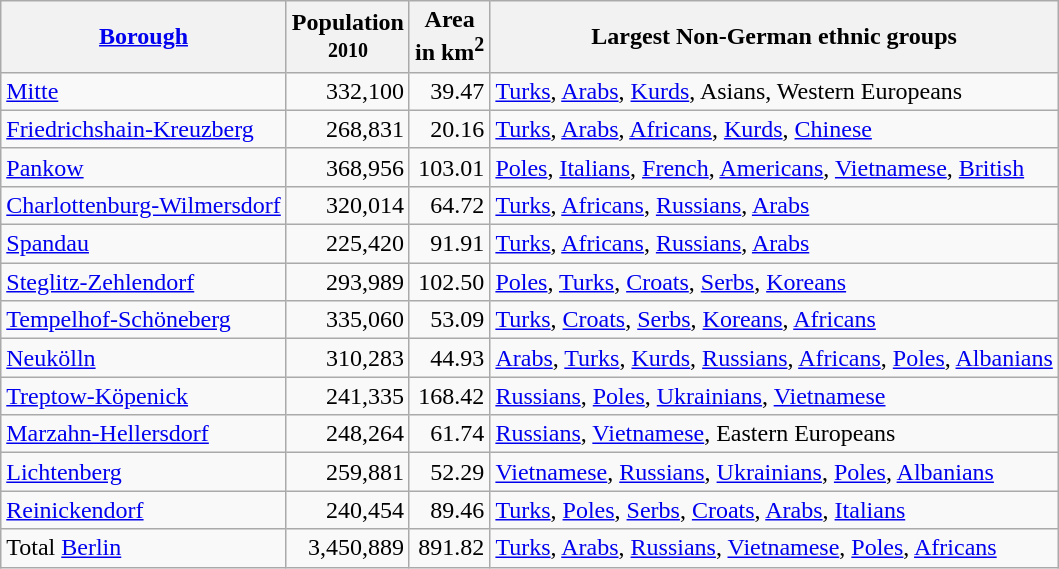<table class="wikitable sortable" style="text-align:right;">
<tr style="text-align:center;">
<th><a href='#'>Borough</a></th>
<th>Population <br><small>2010</small></th>
<th>Area <br>in km<sup>2</sup></th>
<th>Largest Non-German ethnic groups</th>
</tr>
<tr>
<td style="text-align:left;"><a href='#'>Mitte</a></td>
<td>332,100</td>
<td>39.47</td>
<td align=left><a href='#'>Turks</a>, <a href='#'>Arabs</a>, <a href='#'>Kurds</a>, Asians, Western Europeans</td>
</tr>
<tr>
<td style="text-align:left;"><a href='#'>Friedrichshain-Kreuzberg</a></td>
<td>268,831</td>
<td>20.16</td>
<td align=left><a href='#'>Turks</a>, <a href='#'>Arabs</a>, <a href='#'>Africans</a>, <a href='#'>Kurds</a>, <a href='#'>Chinese</a></td>
</tr>
<tr>
<td style="text-align:left;"><a href='#'>Pankow</a></td>
<td>368,956</td>
<td>103.01</td>
<td align=left><a href='#'>Poles</a>, <a href='#'>Italians</a>, <a href='#'>French</a>, <a href='#'>Americans</a>, <a href='#'>Vietnamese</a>, <a href='#'>British</a></td>
</tr>
<tr>
<td style="text-align:left;"><a href='#'>Charlottenburg-Wilmersdorf</a></td>
<td>320,014</td>
<td>64.72</td>
<td align=left><a href='#'>Turks</a>, <a href='#'>Africans</a>, <a href='#'>Russians</a>, <a href='#'>Arabs</a></td>
</tr>
<tr>
<td style="text-align:left;"><a href='#'>Spandau</a></td>
<td>225,420</td>
<td>91.91</td>
<td align=left><a href='#'>Turks</a>, <a href='#'>Africans</a>, <a href='#'>Russians</a>, <a href='#'>Arabs</a></td>
</tr>
<tr>
<td style="text-align:left;"><a href='#'>Steglitz-Zehlendorf</a></td>
<td>293,989</td>
<td>102.50</td>
<td align=left><a href='#'>Poles</a>, <a href='#'>Turks</a>, <a href='#'>Croats</a>, <a href='#'>Serbs</a>, <a href='#'>Koreans</a></td>
</tr>
<tr>
<td style="text-align:left;"><a href='#'>Tempelhof-Schöneberg</a></td>
<td>335,060</td>
<td>53.09</td>
<td align=left><a href='#'>Turks</a>, <a href='#'>Croats</a>, <a href='#'>Serbs</a>, <a href='#'>Koreans</a>, <a href='#'>Africans</a></td>
</tr>
<tr>
<td style="text-align:left;"><a href='#'>Neukölln</a></td>
<td>310,283</td>
<td>44.93</td>
<td align=left><a href='#'>Arabs</a>, <a href='#'>Turks</a>, <a href='#'>Kurds</a>, <a href='#'>Russians</a>, <a href='#'>Africans</a>, <a href='#'>Poles</a>, <a href='#'>Albanians</a></td>
</tr>
<tr>
<td style="text-align:left;"><a href='#'>Treptow-Köpenick</a></td>
<td>241,335</td>
<td>168.42</td>
<td align=left><a href='#'>Russians</a>, <a href='#'>Poles</a>, <a href='#'>Ukrainians</a>, <a href='#'>Vietnamese</a></td>
</tr>
<tr>
<td style="text-align:left;"><a href='#'>Marzahn-Hellersdorf</a></td>
<td>248,264</td>
<td>61.74</td>
<td align=left><a href='#'>Russians</a>, <a href='#'>Vietnamese</a>, Eastern Europeans</td>
</tr>
<tr>
<td style="text-align:left;"><a href='#'>Lichtenberg</a></td>
<td>259,881</td>
<td>52.29</td>
<td align=left><a href='#'>Vietnamese</a>, <a href='#'>Russians</a>, <a href='#'>Ukrainians</a>, <a href='#'>Poles</a>, <a href='#'>Albanians</a></td>
</tr>
<tr>
<td style="text-align:left;"><a href='#'>Reinickendorf</a></td>
<td>240,454</td>
<td>89.46</td>
<td align=left><a href='#'>Turks</a>, <a href='#'>Poles</a>, <a href='#'>Serbs</a>, <a href='#'>Croats</a>, <a href='#'>Arabs</a>, <a href='#'>Italians</a></td>
</tr>
<tr>
<td style="text-align:left;">Total <a href='#'>Berlin</a></td>
<td>3,450,889</td>
<td>891.82</td>
<td align=left><a href='#'>Turks</a>, <a href='#'>Arabs</a>, <a href='#'>Russians</a>, <a href='#'>Vietnamese</a>, <a href='#'>Poles</a>, <a href='#'>Africans</a></td>
</tr>
</table>
